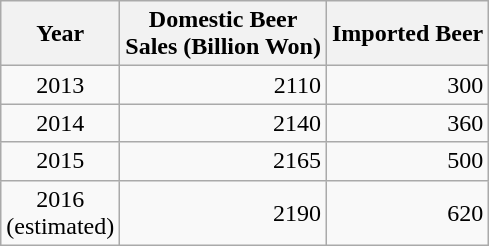<table class="wikitable" style="text-align:right;">
<tr>
<th>Year</th>
<th>Domestic Beer<br>Sales (Billion Won)</th>
<th>Imported Beer</th>
</tr>
<tr>
<td style="text-align:center;">2013</td>
<td>2110</td>
<td>300</td>
</tr>
<tr>
<td style="text-align:center;">2014</td>
<td>2140</td>
<td>360</td>
</tr>
<tr>
<td style="text-align:center;">2015</td>
<td>2165</td>
<td>500</td>
</tr>
<tr>
<td style="text-align:center;">2016<br>(estimated)</td>
<td>2190</td>
<td>620</td>
</tr>
</table>
